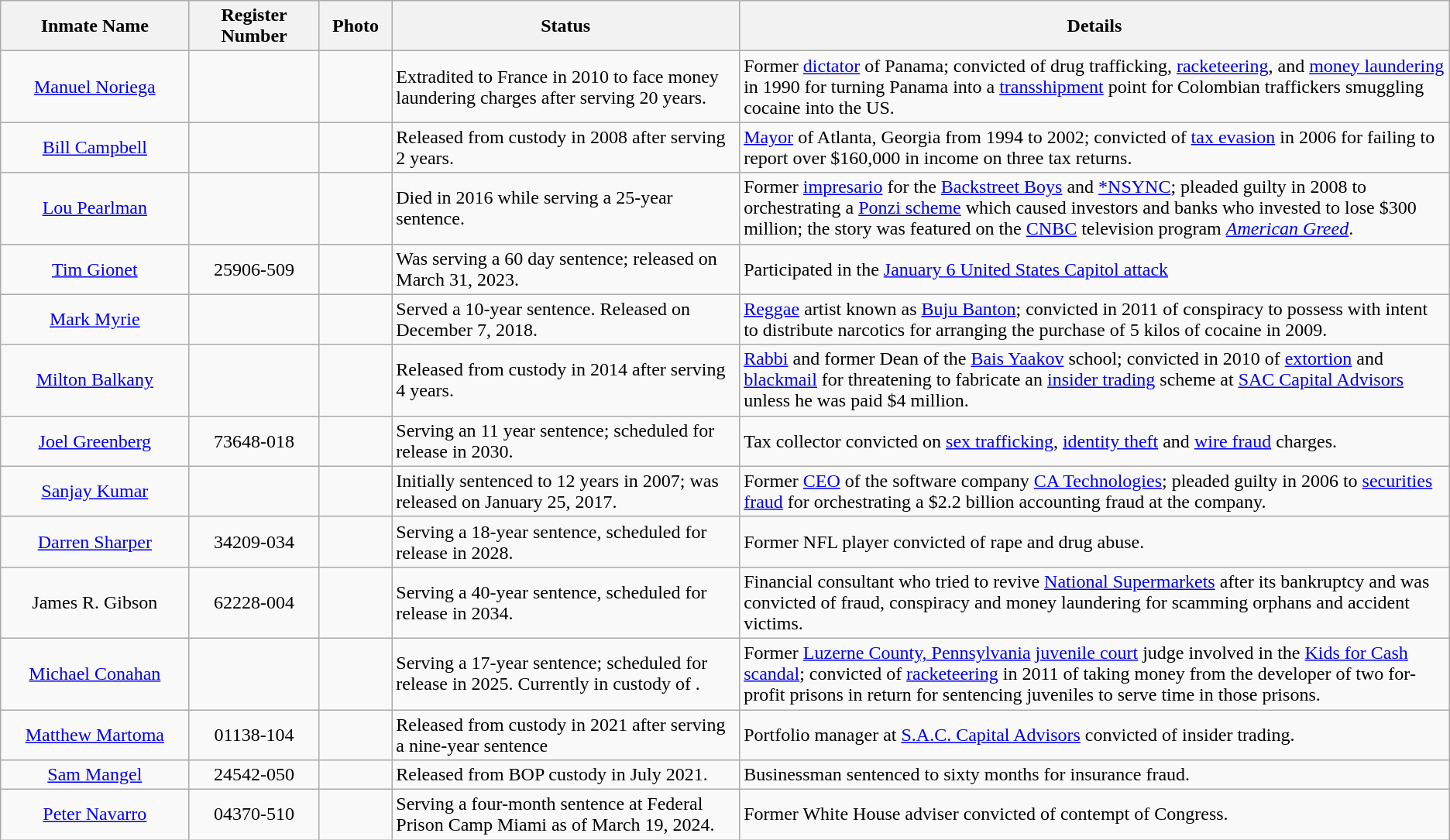<table class="wikitable sortable">
<tr>
<th width=13%>Inmate Name</th>
<th width=9%>Register Number</th>
<th width=5%>Photo</th>
<th width=24%>Status</th>
<th width=54%>Details</th>
</tr>
<tr>
<td style="text-align:center;"><a href='#'>Manuel Noriega</a></td>
<td style="text-align:center;"></td>
<td style="text-align:center;"></td>
<td>Extradited to France in 2010 to face money laundering charges after serving 20 years.</td>
<td>Former <a href='#'>dictator</a> of Panama; convicted of drug trafficking, <a href='#'>racketeering</a>, and <a href='#'>money laundering</a> in 1990 for turning Panama into a <a href='#'>transshipment</a> point for Colombian traffickers smuggling cocaine into the US.</td>
</tr>
<tr>
<td style="text-align:center;"><a href='#'>Bill Campbell</a></td>
<td style="text-align:center;"></td>
<td style="text-align:center;"></td>
<td>Released from custody in 2008 after serving 2 years.</td>
<td><a href='#'>Mayor</a> of Atlanta, Georgia from 1994 to 2002; convicted of <a href='#'>tax evasion</a> in 2006 for failing to report over $160,000 in income on three tax returns.</td>
</tr>
<tr>
<td style="text-align:center;"><a href='#'>Lou Pearlman</a></td>
<td style="text-align:center;"></td>
<td style="text-align:center;"></td>
<td>Died in 2016 while serving a 25-year sentence.</td>
<td>Former <a href='#'>impresario</a> for the <a href='#'>Backstreet Boys</a> and <a href='#'>*NSYNC</a>; pleaded guilty in 2008 to orchestrating a <a href='#'>Ponzi scheme</a> which caused investors and banks who invested to lose $300 million; the story was featured on the <a href='#'>CNBC</a> television program <em><a href='#'>American Greed</a></em>.</td>
</tr>
<tr>
<td style="text-align:center;"><a href='#'>Tim Gionet</a></td>
<td style="text-align:center;">25906-509</td>
<td></td>
<td>Was serving a 60 day sentence; released on March 31, 2023.</td>
<td>Participated in the <a href='#'>January 6 United States Capitol attack</a></td>
</tr>
<tr>
<td style="text-align:center;"><a href='#'>Mark Myrie</a></td>
<td style="text-align:center;"></td>
<td style="text-align:center;"></td>
<td>Served a 10-year sentence. Released on December 7, 2018.</td>
<td><a href='#'>Reggae</a> artist known as <a href='#'>Buju Banton</a>; convicted in 2011 of conspiracy to possess with intent to distribute narcotics for arranging the purchase of 5 kilos of cocaine in 2009.</td>
</tr>
<tr>
<td style="text-align:center;"><a href='#'>Milton Balkany</a></td>
<td style="text-align:center;"></td>
<td style="text-align:center;"></td>
<td>Released from custody in 2014 after serving 4 years.</td>
<td><a href='#'>Rabbi</a> and former Dean of the <a href='#'>Bais Yaakov</a> school; convicted in 2010 of <a href='#'>extortion</a> and <a href='#'>blackmail</a> for threatening to fabricate an <a href='#'>insider trading</a> scheme at <a href='#'>SAC Capital Advisors</a> unless he was paid $4 million.</td>
</tr>
<tr>
<td style="text-align:center;"><a href='#'> Joel Greenberg</a></td>
<td style="text-align:center;">73648-018</td>
<td></td>
<td>Serving an 11 year sentence; scheduled for release in 2030.</td>
<td>Tax collector convicted on <a href='#'>sex trafficking</a>, <a href='#'>identity theft</a> and <a href='#'>wire fraud</a> charges.</td>
</tr>
<tr>
<td style="text-align:center;"><a href='#'>Sanjay Kumar</a></td>
<td style="text-align:center;"></td>
<td style="text-align:center;"></td>
<td>Initially sentenced to 12 years in 2007; was released on January 25, 2017.</td>
<td>Former <a href='#'>CEO</a> of the software company <a href='#'>CA Technologies</a>; pleaded guilty in 2006 to <a href='#'>securities fraud</a> for orchestrating a $2.2 billion accounting fraud at the company.</td>
</tr>
<tr>
<td style="text-align:center;"><a href='#'>Darren Sharper</a></td>
<td style="text-align:center;">34209-034</td>
<td></td>
<td>Serving a 18-year sentence, scheduled for release in 2028.</td>
<td>Former NFL player convicted of rape and drug abuse.</td>
</tr>
<tr>
<td style="text-align:center;">James R. Gibson</td>
<td style="text-align:center;">62228-004</td>
<td></td>
<td>Serving a 40-year sentence, scheduled for release in 2034.</td>
<td>Financial consultant who tried to revive <a href='#'>National Supermarkets</a> after its bankruptcy and was convicted of fraud, conspiracy and money laundering for scamming orphans and accident victims.</td>
</tr>
<tr>
<td style="text-align:center;"><a href='#'>Michael Conahan</a></td>
<td style="text-align:center;"></td>
<td style="text-align:center;"></td>
<td>Serving a 17-year sentence; scheduled for release in 2025. Currently in custody of .</td>
<td>Former <a href='#'>Luzerne County, Pennsylvania</a> <a href='#'>juvenile court</a> judge involved in the <a href='#'>Kids for Cash scandal</a>; convicted of <a href='#'>racketeering</a> in 2011 of taking money from the developer of two for-profit prisons in return for sentencing juveniles to serve time in those prisons.</td>
</tr>
<tr>
<td style="text-align:center;"><a href='#'>Matthew Martoma</a></td>
<td style="text-align:center;">01138-104</td>
<td></td>
<td>Released from custody in 2021 after serving a nine-year sentence</td>
<td>Portfolio manager at <a href='#'>S.A.C. Capital Advisors</a> convicted of insider trading.</td>
</tr>
<tr>
<td style="text-align:center;"><a href='#'>Sam Mangel</a></td>
<td style="text-align:center;">24542-050</td>
<td></td>
<td>Released from BOP custody in July 2021.</td>
<td>Businessman sentenced to sixty months for insurance fraud.</td>
</tr>
<tr>
<td style="text-align:center;"><a href='#'>Peter Navarro</a></td>
<td style="text-align:center;">04370-510</td>
<td></td>
<td>Serving a four-month sentence at Federal Prison Camp Miami as of March 19, 2024.</td>
<td>Former White House adviser convicted of contempt of Congress.</td>
</tr>
</table>
